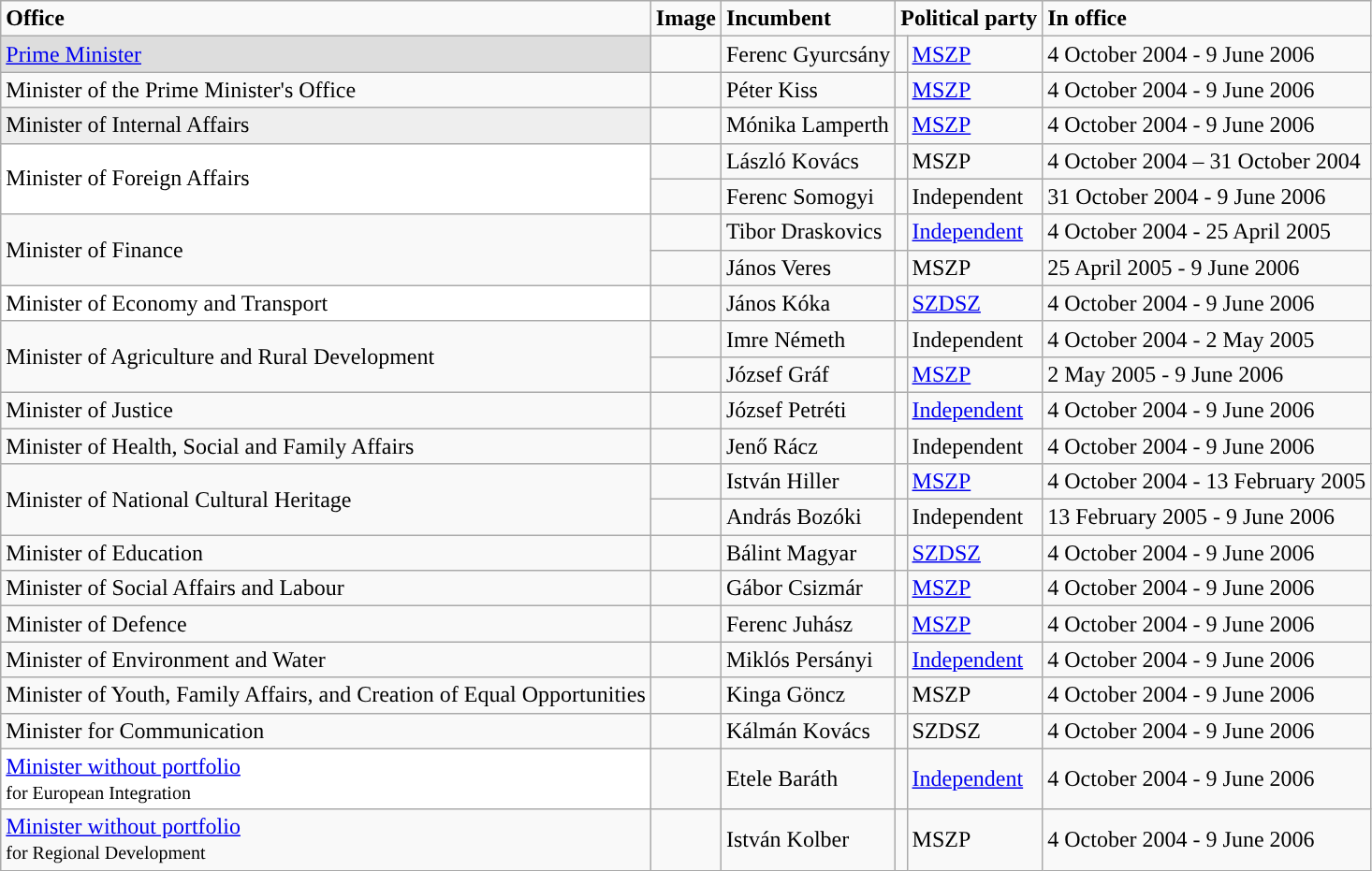<table class="wikitable">
<tr>
<td><strong>Office</strong></td>
<td><strong>Image</strong></td>
<td><strong>Incumbent</strong></td>
<td colspan="2"><strong>Political party</strong></td>
<td><strong>In office</strong></td>
</tr>
<tr>
<td style="background:#ddd;"><a href='#'>Prime Minister</a></td>
<td></td>
<td>Ferenc Gyurcsány</td>
<td style="background-color: "></td>
<td><a href='#'>MSZP</a></td>
<td>4 October 2004 - 9 June 2006</td>
</tr>
<tr>
<td>Minister of the Prime Minister's Office</td>
<td></td>
<td>Péter Kiss</td>
<td style="background-color: "></td>
<td><a href='#'>MSZP</a></td>
<td>4 October 2004 - 9 June 2006</td>
</tr>
<tr>
<td style="background:#eee;">Minister of Internal Affairs</td>
<td></td>
<td>Mónika Lamperth</td>
<td style="background-color: "></td>
<td><a href='#'>MSZP</a></td>
<td>4 October 2004 - 9 June 2006</td>
</tr>
<tr>
<td rowspan="2" style="background:#fff;">Minister of Foreign Affairs</td>
<td></td>
<td>László Kovács</td>
<td style="background-color: "></td>
<td>MSZP</td>
<td>4 October 2004 – 31 October 2004</td>
</tr>
<tr>
<td></td>
<td>Ferenc Somogyi</td>
<td style="background-color: "></td>
<td>Independent</td>
<td>31 October 2004 - 9 June 2006</td>
</tr>
<tr>
<td rowspan="2">Minister of Finance</td>
<td></td>
<td>Tibor Draskovics</td>
<td style="background-color: "></td>
<td><a href='#'>Independent</a></td>
<td>4 October 2004 - 25 April 2005</td>
</tr>
<tr>
<td></td>
<td>János Veres</td>
<td style="background-color: "></td>
<td>MSZP</td>
<td>25 April 2005 - 9 June 2006</td>
</tr>
<tr>
<td style="background:#fff;">Minister of Economy and Transport</td>
<td></td>
<td>János Kóka</td>
<td style="background-color: "></td>
<td><a href='#'>SZDSZ</a></td>
<td>4 October 2004 - 9 June 2006</td>
</tr>
<tr>
<td rowspan="2">Minister of Agriculture and Rural Development</td>
<td></td>
<td>Imre Németh</td>
<td style="background-color: "></td>
<td>Independent</td>
<td>4 October 2004 - 2 May 2005</td>
</tr>
<tr>
<td></td>
<td>József Gráf</td>
<td style="background-color: "></td>
<td><a href='#'>MSZP</a></td>
<td>2 May 2005 - 9 June 2006</td>
</tr>
<tr>
<td>Minister of Justice</td>
<td></td>
<td>József Petréti</td>
<td style="background-color: "></td>
<td><a href='#'>Independent</a></td>
<td>4 October 2004 - 9 June 2006</td>
</tr>
<tr>
<td>Minister of Health, Social and Family Affairs</td>
<td></td>
<td>Jenő Rácz</td>
<td style="background-color: "></td>
<td>Independent</td>
<td>4 October 2004 - 9 June 2006</td>
</tr>
<tr>
<td rowspan="2">Minister of National Cultural Heritage</td>
<td></td>
<td>István Hiller</td>
<td style="background-color: "></td>
<td><a href='#'>MSZP</a></td>
<td>4 October 2004 - 13 February 2005</td>
</tr>
<tr>
<td></td>
<td>András Bozóki</td>
<td style="background-color: "></td>
<td>Independent</td>
<td>13 February 2005 - 9 June 2006</td>
</tr>
<tr>
<td>Minister of Education</td>
<td></td>
<td>Bálint Magyar</td>
<td style="background-color: "></td>
<td><a href='#'>SZDSZ</a></td>
<td>4 October 2004 - 9 June 2006</td>
</tr>
<tr>
<td>Minister of Social Affairs and Labour</td>
<td></td>
<td>Gábor Csizmár</td>
<td style="background-color: "></td>
<td><a href='#'>MSZP</a></td>
<td>4 October 2004 - 9 June 2006</td>
</tr>
<tr>
<td>Minister of Defence</td>
<td></td>
<td>Ferenc Juhász</td>
<td style="background-color: "></td>
<td><a href='#'>MSZP</a></td>
<td>4 October 2004 - 9 June 2006</td>
</tr>
<tr>
<td>Minister of Environment and Water</td>
<td></td>
<td>Miklós Persányi</td>
<td style="background-color: "></td>
<td><a href='#'>Independent</a></td>
<td>4 October 2004 - 9 June 2006</td>
</tr>
<tr>
<td>Minister of Youth, Family Affairs, and Creation of Equal Opportunities</td>
<td></td>
<td>Kinga Göncz</td>
<td style="background-color: "></td>
<td>MSZP</td>
<td>4 October 2004 - 9 June 2006</td>
</tr>
<tr>
<td>Minister for Communication</td>
<td></td>
<td>Kálmán Kovács</td>
<td style="background-color: "></td>
<td>SZDSZ</td>
<td>4 October 2004 - 9 June 2006</td>
</tr>
<tr>
<td style="background:#fff;"><a href='#'>Minister without portfolio</a><br><small>for European Integration</small></td>
<td></td>
<td>Etele Baráth</td>
<td style="background-color: "></td>
<td><a href='#'>Independent</a></td>
<td>4 October 2004 - 9 June 2006</td>
</tr>
<tr>
<td><a href='#'>Minister without portfolio</a><br><small>for Regional Development</small></td>
<td></td>
<td>István Kolber</td>
<td style="background-color: "></td>
<td>MSZP</td>
<td>4 October 2004 - 9 June 2006</td>
</tr>
</table>
